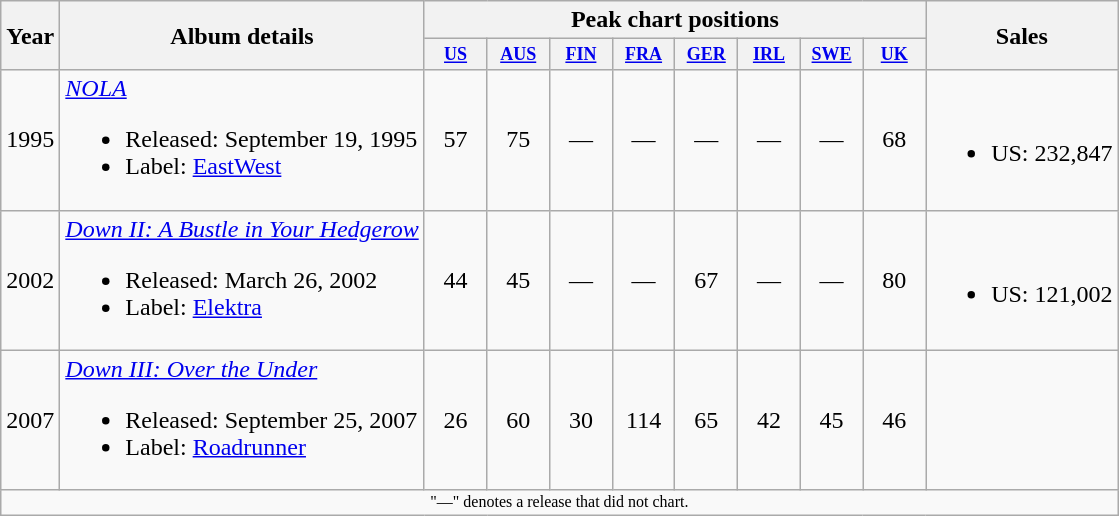<table class="wikitable">
<tr>
<th rowspan="2">Year</th>
<th rowspan="2">Album details</th>
<th colspan="8">Peak chart positions</th>
<th rowspan="2">Sales</th>
</tr>
<tr>
<th style="width:3em;font-size:75%"><a href='#'>US</a><br></th>
<th style="width:3em;font-size:75%"><a href='#'>AUS</a><br></th>
<th style="width:3em;font-size:75%"><a href='#'>FIN</a><br></th>
<th style="width:3em;font-size:75%"><a href='#'>FRA</a><br></th>
<th style="width:3em;font-size:75%"><a href='#'>GER</a><br></th>
<th style="width:3em;font-size:75%"><a href='#'>IRL</a><br></th>
<th style="width:3em;font-size:75%"><a href='#'>SWE</a><br></th>
<th style="width:3em;font-size:75%"><a href='#'>UK</a><br></th>
</tr>
<tr>
<td>1995</td>
<td><em><a href='#'>NOLA</a></em><br><ul><li>Released: September 19, 1995</li><li>Label: <a href='#'>EastWest</a></li></ul></td>
<td style="text-align:center;">57</td>
<td style="text-align:center;">75</td>
<td style="text-align:center;">—</td>
<td style="text-align:center;">—</td>
<td style="text-align:center;">—</td>
<td style="text-align:center;">—</td>
<td style="text-align:center;">—</td>
<td style="text-align:center;">68</td>
<td><br><ul><li>US: 232,847</li></ul></td>
</tr>
<tr>
<td>2002</td>
<td><em><a href='#'>Down II: A Bustle in Your Hedgerow</a></em><br><ul><li>Released: March 26, 2002</li><li>Label: <a href='#'>Elektra</a></li></ul></td>
<td style="text-align:center;">44</td>
<td style="text-align:center;">45</td>
<td style="text-align:center;">—</td>
<td style="text-align:center;">—</td>
<td style="text-align:center;">67</td>
<td style="text-align:center;">—</td>
<td style="text-align:center;">—</td>
<td style="text-align:center;">80</td>
<td><br><ul><li>US: 121,002</li></ul></td>
</tr>
<tr>
<td>2007</td>
<td><em><a href='#'>Down III: Over the Under</a></em><br><ul><li>Released: September 25, 2007</li><li>Label: <a href='#'>Roadrunner</a></li></ul></td>
<td style="text-align:center;">26</td>
<td style="text-align:center;">60</td>
<td style="text-align:center;">30</td>
<td style="text-align:center;">114</td>
<td style="text-align:center;">65</td>
<td style="text-align:center;">42</td>
<td style="text-align:center;">45</td>
<td style="text-align:center;">46</td>
<td></td>
</tr>
<tr>
<td colspan="12" style="text-align:center; font-size:8pt;">"—" denotes a release that did not chart.</td>
</tr>
</table>
